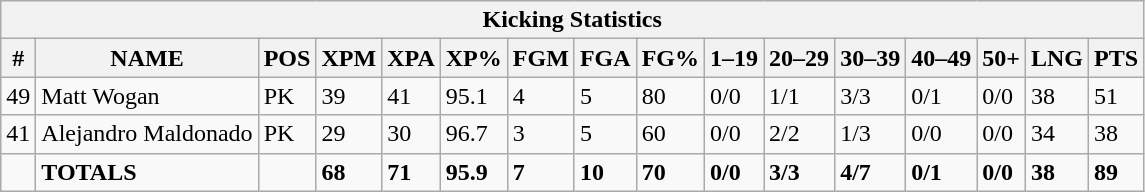<table class="wikitable sortable collapsible collapsed">
<tr>
<th colspan="16">Kicking Statistics</th>
</tr>
<tr>
<th>#</th>
<th>NAME</th>
<th>POS</th>
<th>XPM</th>
<th>XPA</th>
<th>XP%</th>
<th>FGM</th>
<th>FGA</th>
<th>FG%</th>
<th>1–19</th>
<th>20–29</th>
<th>30–39</th>
<th>40–49</th>
<th>50+</th>
<th>LNG</th>
<th>PTS</th>
</tr>
<tr>
<td>49</td>
<td>Matt Wogan</td>
<td>PK</td>
<td>39</td>
<td>41</td>
<td>95.1</td>
<td>4</td>
<td>5</td>
<td>80</td>
<td>0/0</td>
<td>1/1</td>
<td>3/3</td>
<td>0/1</td>
<td>0/0</td>
<td>38</td>
<td>51</td>
</tr>
<tr>
<td>41</td>
<td>Alejandro Maldonado</td>
<td>PK</td>
<td>29</td>
<td>30</td>
<td>96.7</td>
<td>3</td>
<td>5</td>
<td>60</td>
<td>0/0</td>
<td>2/2</td>
<td>1/3</td>
<td>0/0</td>
<td>0/0</td>
<td>34</td>
<td>38</td>
</tr>
<tr>
<td></td>
<td><strong>TOTALS</strong></td>
<td></td>
<td><strong>68</strong></td>
<td><strong>71</strong></td>
<td><strong>95.9</strong></td>
<td><strong>7</strong></td>
<td><strong>10</strong></td>
<td><strong>70</strong></td>
<td><strong>0/0</strong></td>
<td><strong>3/3</strong></td>
<td><strong>4/7</strong></td>
<td><strong>0/1</strong></td>
<td><strong>0/0</strong></td>
<td><strong>38</strong></td>
<td><strong>89</strong></td>
</tr>
</table>
